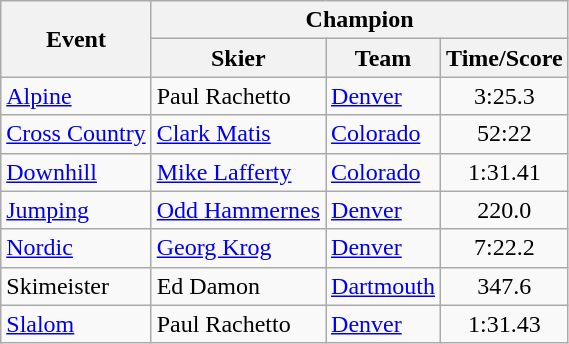<table class="wikitable">
<tr>
<th rowspan="2">Event</th>
<th colspan="3" bgcolor=000000>Champion</th>
</tr>
<tr>
<th>Skier</th>
<th>Team</th>
<th>Time/Score</th>
</tr>
<tr>
<td><a href='#'>Alpine</a></td>
<td>Paul Rachetto</td>
<td><a href='#'>Denver</a></td>
<td align=center>3:25.3</td>
</tr>
<tr>
<td><a href='#'>Cross Country</a></td>
<td><a href='#'>Clark Matis</a> </td>
<td><a href='#'>Colorado</a></td>
<td align=center>52:22</td>
</tr>
<tr>
<td><a href='#'>Downhill</a></td>
<td><a href='#'>Mike Lafferty</a></td>
<td><a href='#'>Colorado</a></td>
<td align=center>1:31.41</td>
</tr>
<tr>
<td><a href='#'>Jumping</a></td>
<td> <a href='#'>Odd Hammernes</a></td>
<td><a href='#'>Denver</a></td>
<td align=center>220.0</td>
</tr>
<tr>
<td><a href='#'>Nordic</a></td>
<td><a href='#'>Georg Krog</a></td>
<td><a href='#'>Denver</a></td>
<td align=center>7:22.2</td>
</tr>
<tr>
<td>Skimeister</td>
<td>Ed Damon</td>
<td><a href='#'>Dartmouth</a></td>
<td align=center>347.6</td>
</tr>
<tr>
<td><a href='#'>Slalom</a></td>
<td>Paul Rachetto</td>
<td><a href='#'>Denver</a></td>
<td align=center>1:31.43</td>
</tr>
</table>
